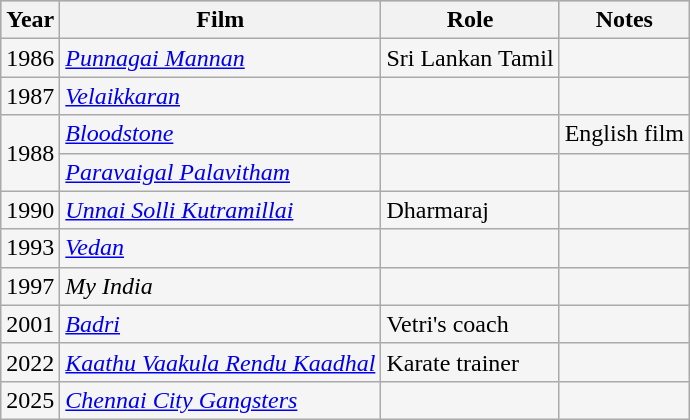<table class="wikitable sortable" style="background:#f5f5f5;">
<tr style="background:#B0C4DE;">
<th>Year</th>
<th>Film</th>
<th>Role</th>
<th class=unsortable>Notes</th>
</tr>
<tr>
<td>1986</td>
<td><em><a href='#'>Punnagai Mannan</a></em></td>
<td>Sri Lankan Tamil</td>
<td></td>
</tr>
<tr>
<td>1987</td>
<td><em><a href='#'>Velaikkaran</a></em></td>
<td></td>
<td></td>
</tr>
<tr>
<td rowspan="2">1988</td>
<td><em><a href='#'>Bloodstone</a></em></td>
<td></td>
<td>English film</td>
</tr>
<tr>
<td><em><a href='#'>Paravaigal Palavitham</a></em></td>
<td></td>
<td></td>
</tr>
<tr>
<td>1990</td>
<td><em><a href='#'>Unnai Solli Kutramillai</a></em></td>
<td>Dharmaraj</td>
<td></td>
</tr>
<tr>
<td>1993</td>
<td><em><a href='#'>Vedan</a></em></td>
<td></td>
<td></td>
</tr>
<tr>
<td>1997</td>
<td><em>My India</em></td>
<td></td>
<td></td>
</tr>
<tr>
<td>2001</td>
<td><em><a href='#'>Badri</a></em></td>
<td>Vetri's coach</td>
<td></td>
</tr>
<tr>
<td>2022</td>
<td><em><a href='#'>Kaathu Vaakula Rendu Kaadhal</a></em></td>
<td>Karate trainer</td>
<td></td>
</tr>
<tr>
<td>2025</td>
<td><em><a href='#'>Chennai City Gangsters</a></em></td>
<td></td>
<td></td>
</tr>
</table>
